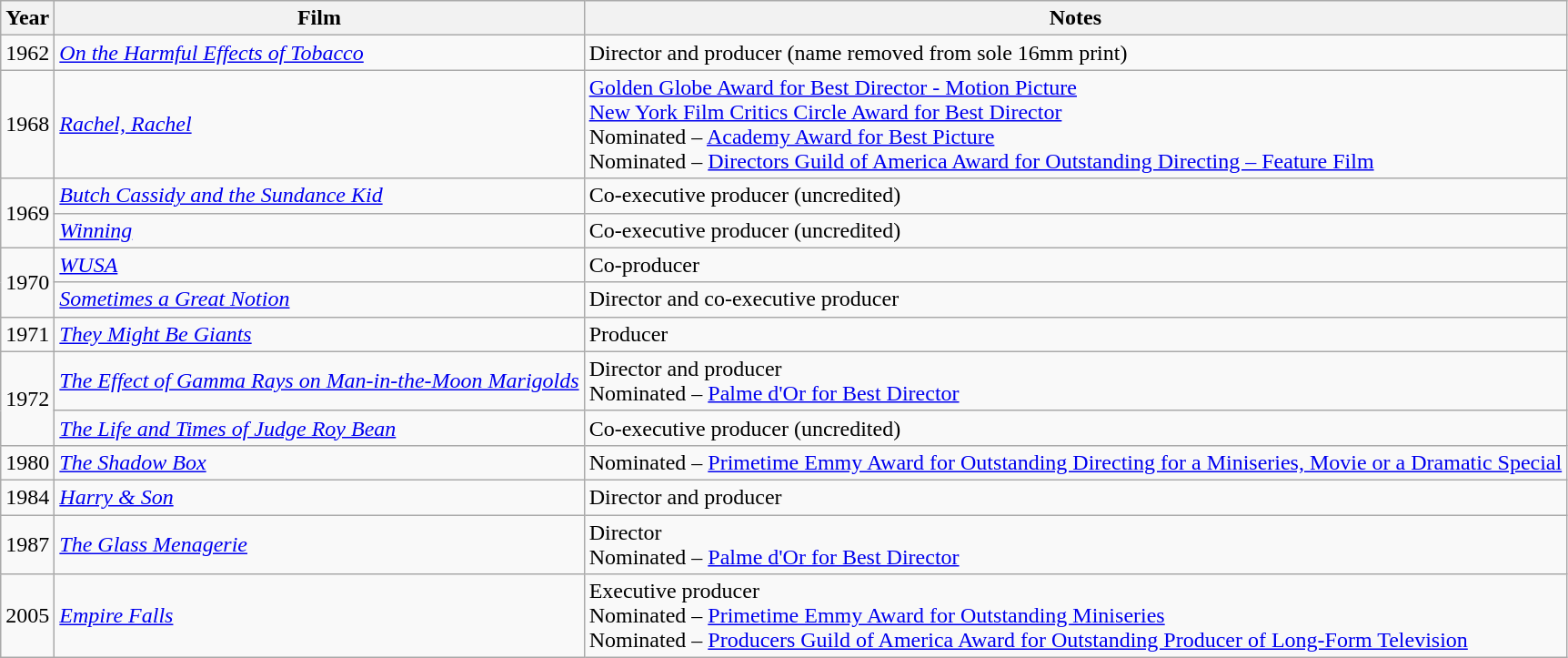<table class="wikitable sortable">
<tr>
<th>Year</th>
<th>Film</th>
<th>Notes</th>
</tr>
<tr>
<td>1962</td>
<td><em><a href='#'>On the Harmful Effects of Tobacco</a></em></td>
<td>Director and producer (name removed from sole 16mm print)</td>
</tr>
<tr>
<td>1968</td>
<td><em><a href='#'>Rachel, Rachel</a></em></td>
<td><a href='#'>Golden Globe Award for Best Director - Motion Picture</a><br><a href='#'>New York Film Critics Circle Award for Best Director</a><br>Nominated – <a href='#'>Academy Award for Best Picture</a><br>Nominated – <a href='#'>Directors Guild of America Award for Outstanding Directing – Feature Film</a></td>
</tr>
<tr>
<td rowspan=2>1969</td>
<td><em><a href='#'>Butch Cassidy and the Sundance Kid</a></em></td>
<td>Co-executive producer (uncredited)</td>
</tr>
<tr>
<td><em><a href='#'>Winning</a></em></td>
<td>Co-executive producer (uncredited)</td>
</tr>
<tr>
<td rowspan=2>1970</td>
<td><em><a href='#'>WUSA</a></em></td>
<td>Co-producer</td>
</tr>
<tr>
<td><em><a href='#'>Sometimes a Great Notion</a></em></td>
<td>Director and co-executive producer</td>
</tr>
<tr>
<td>1971</td>
<td><em><a href='#'>They Might Be Giants</a></em></td>
<td>Producer</td>
</tr>
<tr>
<td rowspan=2>1972</td>
<td><em><a href='#'>The Effect of Gamma Rays on Man-in-the-Moon Marigolds</a></em></td>
<td>Director and producer<br>Nominated – <a href='#'>Palme d'Or for Best Director</a></td>
</tr>
<tr>
<td><em><a href='#'>The Life and Times of Judge Roy Bean</a></em></td>
<td>Co-executive producer (uncredited)</td>
</tr>
<tr>
<td>1980</td>
<td><em><a href='#'>The Shadow Box</a></em></td>
<td>Nominated – <a href='#'>Primetime Emmy Award for Outstanding Directing for a Miniseries, Movie or a Dramatic Special</a></td>
</tr>
<tr>
<td>1984</td>
<td><em><a href='#'>Harry & Son</a></em></td>
<td>Director and producer</td>
</tr>
<tr>
<td>1987</td>
<td><em><a href='#'>The Glass Menagerie</a></em></td>
<td>Director<br>Nominated – <a href='#'>Palme d'Or for Best Director</a></td>
</tr>
<tr>
<td>2005</td>
<td><em><a href='#'>Empire Falls</a></em></td>
<td>Executive producer<br>Nominated – <a href='#'>Primetime Emmy Award for Outstanding Miniseries</a><br>Nominated – <a href='#'>Producers Guild of America Award for Outstanding Producer of Long-Form Television</a></td>
</tr>
</table>
